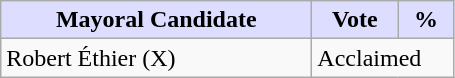<table class="wikitable">
<tr>
<th style="background:#ddf; width:200px;">Mayoral Candidate </th>
<th style="background:#ddf; width:50px;">Vote</th>
<th style="background:#ddf; width:30px;">%</th>
</tr>
<tr>
<td>Robert Éthier (X)</td>
<td colspan="2">Acclaimed</td>
</tr>
</table>
